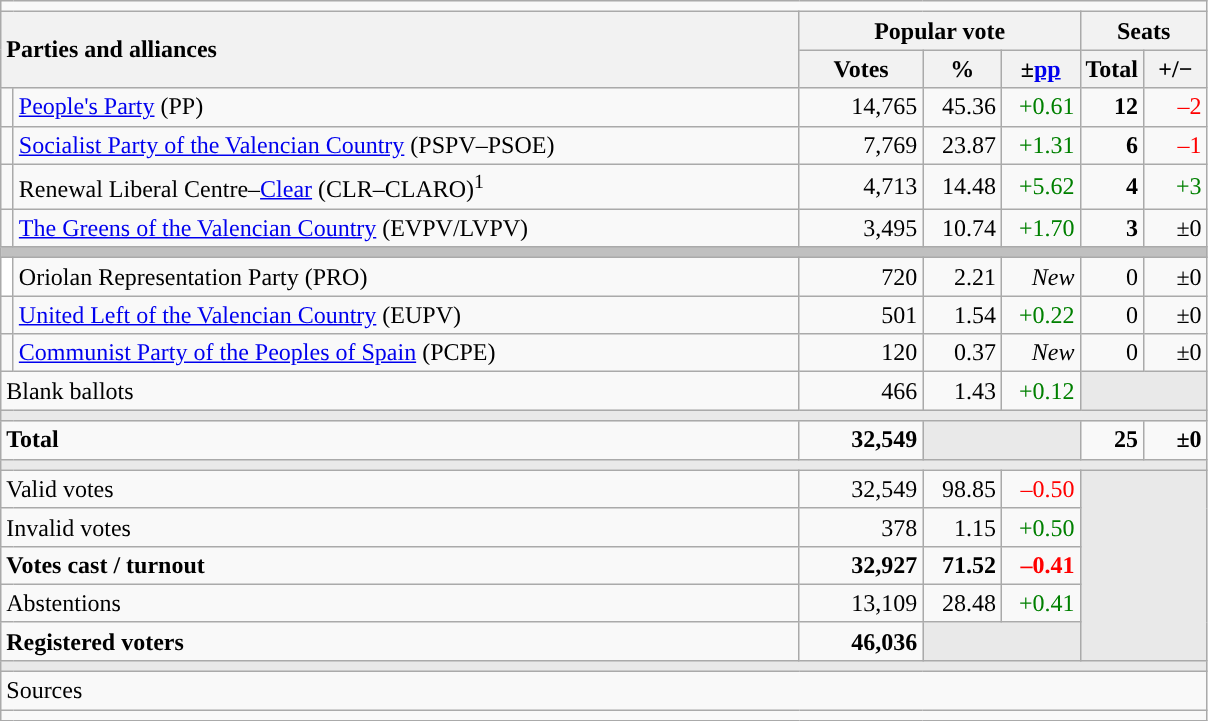<table class="wikitable" style="text-align:right;">
<tr>
<td colspan="7"></td>
</tr>
<tr>
<th style="text-align:left;" rowspan="2" colspan="2" width="525">Parties and alliances</th>
<th colspan="3">Popular vote</th>
<th colspan="2">Seats</th>
</tr>
<tr>
<th width="75">Votes</th>
<th width="45">%</th>
<th width="45">±<a href='#'>pp</a></th>
<th width="35">Total</th>
<th width="35">+/−</th>
</tr>
<tr>
<td width="1" style="color:inherit;background:"></td>
<td align="left"><a href='#'>People's Party</a> (PP)</td>
<td>14,765</td>
<td>45.36</td>
<td style="color:green;">+0.61</td>
<td><strong>12</strong></td>
<td style="color:red;">–2</td>
</tr>
<tr>
<td style="color:inherit;background:"></td>
<td align="left"><a href='#'>Socialist Party of the Valencian Country</a> (PSPV–PSOE)</td>
<td>7,769</td>
<td>23.87</td>
<td style="color:green;">+1.31</td>
<td><strong>6</strong></td>
<td style="color:red;">–1</td>
</tr>
<tr>
<td style="color:inherit;background:"></td>
<td align="left">Renewal Liberal Centre–<a href='#'>Clear</a> (CLR–CLARO)<sup>1</sup></td>
<td>4,713</td>
<td>14.48</td>
<td style="color:green;">+5.62</td>
<td><strong>4</strong></td>
<td style="color:green;">+3</td>
</tr>
<tr>
<td style="color:inherit;background:"></td>
<td align="left"><a href='#'>The Greens of the Valencian Country</a> (EVPV/LVPV)</td>
<td>3,495</td>
<td>10.74</td>
<td style="color:green;">+1.70</td>
<td><strong>3</strong></td>
<td>±0</td>
</tr>
<tr>
<td colspan="7" bgcolor="#C0C0C0"></td>
</tr>
<tr>
<td bgcolor="white"></td>
<td align="left">Oriolan Representation Party (PRO)</td>
<td>720</td>
<td>2.21</td>
<td><em>New</em></td>
<td>0</td>
<td>±0</td>
</tr>
<tr>
<td style="color:inherit;background:"></td>
<td align="left"><a href='#'>United Left of the Valencian Country</a> (EUPV)</td>
<td>501</td>
<td>1.54</td>
<td style="color:green;">+0.22</td>
<td>0</td>
<td>±0</td>
</tr>
<tr>
<td style="color:inherit;background:"></td>
<td align="left"><a href='#'>Communist Party of the Peoples of Spain</a> (PCPE)</td>
<td>120</td>
<td>0.37</td>
<td><em>New</em></td>
<td>0</td>
<td>±0</td>
</tr>
<tr>
<td align="left" colspan="2">Blank ballots</td>
<td>466</td>
<td>1.43</td>
<td style="color:green;">+0.12</td>
<td bgcolor="#E9E9E9" colspan="2"></td>
</tr>
<tr>
<td colspan="7" bgcolor="#E9E9E9"></td>
</tr>
<tr style="font-weight:bold;">
<td align="left" colspan="2">Total</td>
<td>32,549</td>
<td bgcolor="#E9E9E9" colspan="2"></td>
<td>25</td>
<td>±0</td>
</tr>
<tr>
<td colspan="7" bgcolor="#E9E9E9"></td>
</tr>
<tr>
<td align="left" colspan="2">Valid votes</td>
<td>32,549</td>
<td>98.85</td>
<td style="color:red;">–0.50</td>
<td bgcolor="#E9E9E9" colspan="2" rowspan="5"></td>
</tr>
<tr>
<td align="left" colspan="2">Invalid votes</td>
<td>378</td>
<td>1.15</td>
<td style="color:green;">+0.50</td>
</tr>
<tr style="font-weight:bold;">
<td align="left" colspan="2">Votes cast / turnout</td>
<td>32,927</td>
<td>71.52</td>
<td style="color:red;">–0.41</td>
</tr>
<tr>
<td align="left" colspan="2">Abstentions</td>
<td>13,109</td>
<td>28.48</td>
<td style="color:green;">+0.41</td>
</tr>
<tr style="font-weight:bold;">
<td align="left" colspan="2">Registered voters</td>
<td>46,036</td>
<td bgcolor="#E9E9E9" colspan="2"></td>
</tr>
<tr>
<td colspan="7" bgcolor="#E9E9E9"></td>
</tr>
<tr>
<td align="left" colspan="7">Sources</td>
</tr>
<tr>
<td colspan="7" style="text-align:left; max-width:790px;"></td>
</tr>
</table>
